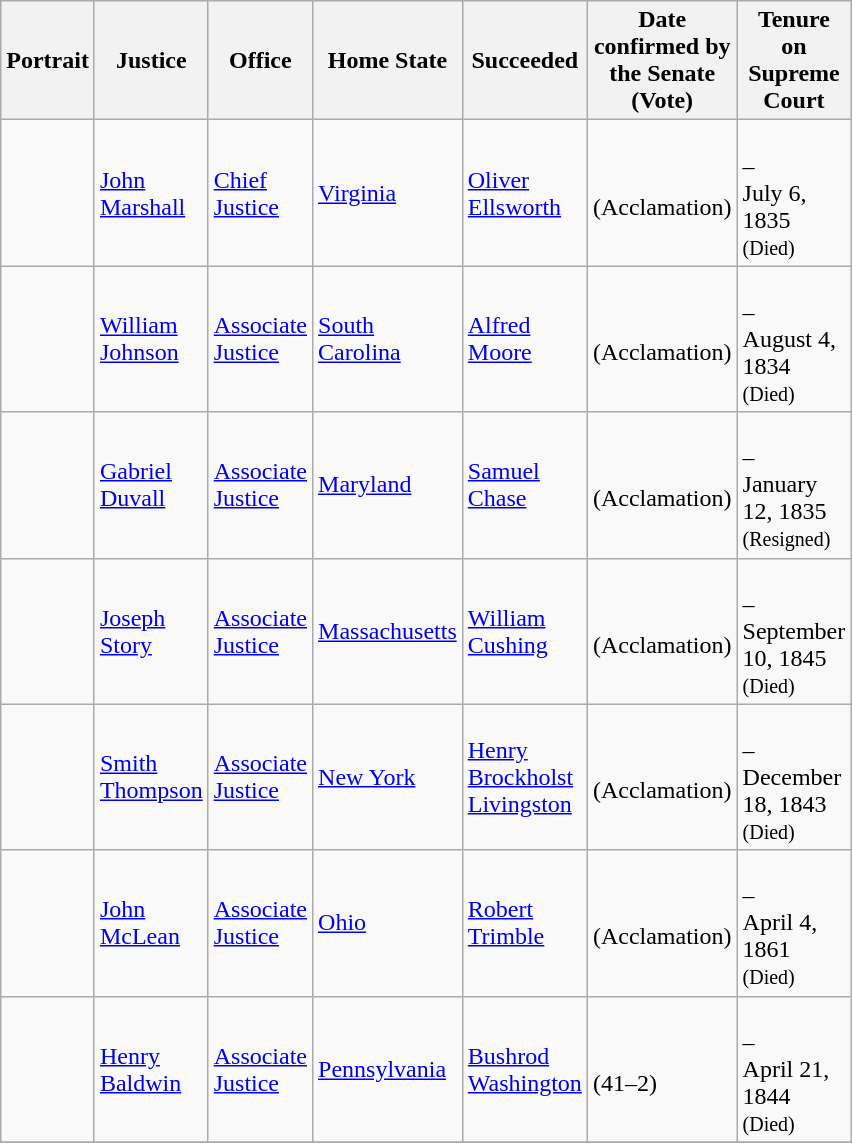<table class="wikitable sortable">
<tr>
<th scope="col" style="width: 10px;">Portrait</th>
<th scope="col" style="width: 10px;">Justice</th>
<th scope="col" style="width: 10px;">Office</th>
<th scope="col" style="width: 10px;">Home State</th>
<th scope="col" style="width: 10px;">Succeeded</th>
<th scope="col" style="width: 10px;">Date confirmed by the Senate<br>(Vote)</th>
<th scope="col" style="width: 10px;">Tenure on Supreme Court</th>
</tr>
<tr>
<td></td>
<td><a href='#'>John Marshall</a></td>
<td><a href='#'>Chief Justice</a></td>
<td><a href='#'>Virginia</a></td>
<td><a href='#'>Oliver Ellsworth</a></td>
<td><br>(Acclamation)</td>
<td><br>–<br>July 6, 1835<br><small>(Died)</small></td>
</tr>
<tr>
<td></td>
<td><a href='#'>William Johnson</a></td>
<td><a href='#'>Associate Justice</a></td>
<td><a href='#'>South Carolina</a></td>
<td><a href='#'>Alfred Moore</a></td>
<td><br>(Acclamation)</td>
<td><br>–<br>August 4, 1834<br><small>(Died)</small></td>
</tr>
<tr>
<td></td>
<td><a href='#'>Gabriel Duvall</a></td>
<td><a href='#'>Associate Justice</a></td>
<td><a href='#'>Maryland</a></td>
<td><a href='#'>Samuel Chase</a></td>
<td><br>(Acclamation)</td>
<td><br>–<br>January 12, 1835<br><small>(Resigned)</small></td>
</tr>
<tr>
<td></td>
<td><a href='#'>Joseph Story</a></td>
<td><a href='#'>Associate Justice</a></td>
<td><a href='#'>Massachusetts</a></td>
<td><a href='#'>William Cushing</a></td>
<td><br>(Acclamation)</td>
<td><br>–<br>September 10, 1845<br><small>(Died)</small></td>
</tr>
<tr>
<td></td>
<td><a href='#'>Smith Thompson</a></td>
<td><a href='#'>Associate Justice</a></td>
<td><a href='#'>New York</a></td>
<td><a href='#'>Henry Brockholst Livingston</a></td>
<td><br>(Acclamation)</td>
<td><br>–<br>December 18, 1843<br><small>(Died)</small></td>
</tr>
<tr>
<td></td>
<td><a href='#'>John McLean</a></td>
<td><a href='#'>Associate Justice</a></td>
<td><a href='#'>Ohio</a></td>
<td><a href='#'>Robert Trimble</a></td>
<td><br>(Acclamation)</td>
<td><br>–<br>April 4, 1861<br><small>(Died)</small></td>
</tr>
<tr>
<td></td>
<td><a href='#'>Henry Baldwin</a></td>
<td><a href='#'>Associate Justice</a></td>
<td><a href='#'>Pennsylvania</a></td>
<td><a href='#'>Bushrod Washington</a></td>
<td><br>(41–2)</td>
<td><br>–<br>April 21, 1844<br><small>(Died)</small></td>
</tr>
<tr>
</tr>
</table>
